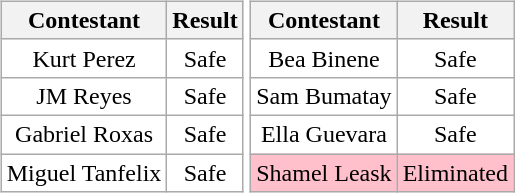<table>
<tr>
<td><br><table class="wikitable sortable nowrap" style="margin:auto; text-align:center">
<tr>
<th scope="col">Contestant</th>
<th scope="col">Result</th>
</tr>
<tr>
<td bgcolor=#FFFFFF>Kurt Perez</td>
<td bgcolor=#FFFFFF>Safe</td>
</tr>
<tr>
<td bgcolor=#FFFFFF>JM Reyes</td>
<td bgcolor=#FFFFFF>Safe</td>
</tr>
<tr>
<td bgcolor=#FFFFFF>Gabriel Roxas</td>
<td bgcolor=#FFFFFF>Safe</td>
</tr>
<tr>
<td bgcolor=#FFFFFF>Miguel Tanfelix</td>
<td bgcolor=#FFFFFF>Safe</td>
</tr>
</table>
</td>
<td><br><table class="wikitable sortable nowrap" style="margin:auto; text-align:center">
<tr>
<th scope="col">Contestant</th>
<th scope="col">Result</th>
</tr>
<tr>
<td bgcolor=#FFFFFF>Bea Binene</td>
<td bgcolor=#FFFFFF>Safe</td>
</tr>
<tr>
<td bgcolor=#FFFFFF>Sam Bumatay</td>
<td bgcolor=#FFFFFF>Safe</td>
</tr>
<tr>
<td bgcolor=#FFFFFF>Ella Guevara</td>
<td bgcolor=#FFFFFF>Safe</td>
</tr>
<tr>
<td bgcolor=pink>Shamel Leask</td>
<td bgcolor=pink>Eliminated</td>
</tr>
</table>
</td>
</tr>
</table>
